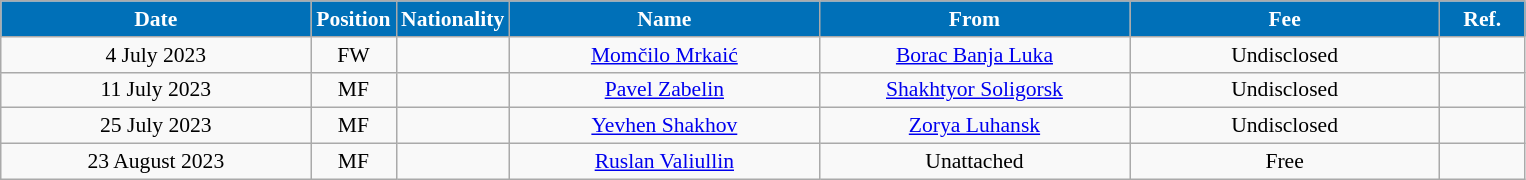<table class="wikitable"  style="text-align:center; font-size:90%; ">
<tr>
<th style="background:#0070B8; color:#FFFFFF; width:200px;">Date</th>
<th style="background:#0070B8; color:#FFFFFF; width:50px;">Position</th>
<th style="background:#0070B8; color:#FFFFFF; width:50px;">Nationality</th>
<th style="background:#0070B8; color:#FFFFFF; width:200px;">Name</th>
<th style="background:#0070B8; color:#FFFFFF; width:200px;">From</th>
<th style="background:#0070B8; color:#FFFFFF; width:200px;">Fee</th>
<th style="background:#0070B8; color:#FFFFFF; width:50px;">Ref.</th>
</tr>
<tr>
<td>4 July 2023</td>
<td>FW</td>
<td></td>
<td><a href='#'>Momčilo Mrkaić</a></td>
<td><a href='#'>Borac Banja Luka</a></td>
<td>Undisclosed</td>
<td></td>
</tr>
<tr>
<td>11 July 2023</td>
<td>MF</td>
<td></td>
<td><a href='#'>Pavel Zabelin</a></td>
<td><a href='#'>Shakhtyor Soligorsk</a></td>
<td>Undisclosed</td>
<td></td>
</tr>
<tr>
<td>25 July 2023</td>
<td>MF</td>
<td></td>
<td><a href='#'>Yevhen Shakhov</a></td>
<td><a href='#'>Zorya Luhansk</a></td>
<td>Undisclosed</td>
<td></td>
</tr>
<tr>
<td>23 August 2023</td>
<td>MF</td>
<td></td>
<td><a href='#'>Ruslan Valiullin</a></td>
<td>Unattached</td>
<td>Free</td>
<td></td>
</tr>
</table>
